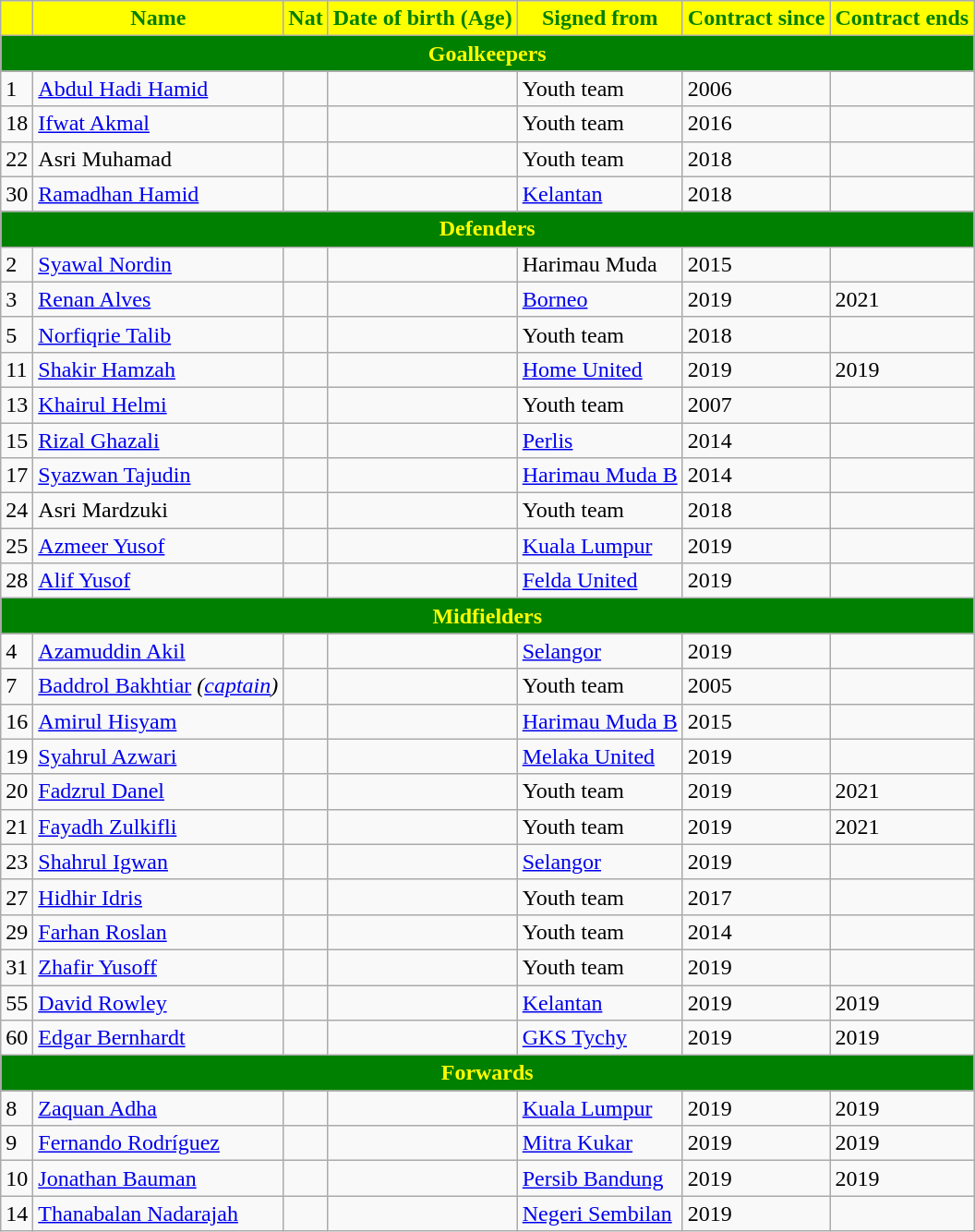<table class="wikitable">
<tr>
<th style="background:yellow; color:green; text-align:center;"></th>
<th style="background:yellow; color:green; text-align:center;">Name</th>
<th style="background:yellow; color:green; text-align:center;">Nat</th>
<th style="background:yellow; color:green; text-align:center;">Date of birth (Age)</th>
<th style="background:yellow; color:green; text-align:center;">Signed from</th>
<th style="background:yellow; color:green; text-align:center;">Contract since</th>
<th style="background:yellow; color:green; text-align:center;">Contract ends</th>
</tr>
<tr>
<th colspan="8" style="background:green; color:yellow; text-align:center">Goalkeepers</th>
</tr>
<tr>
<td>1</td>
<td><a href='#'>Abdul Hadi Hamid</a></td>
<td></td>
<td></td>
<td>Youth team</td>
<td>2006</td>
<td></td>
</tr>
<tr>
<td>18</td>
<td><a href='#'>Ifwat Akmal</a></td>
<td></td>
<td></td>
<td>Youth team</td>
<td>2016</td>
<td></td>
</tr>
<tr>
<td>22</td>
<td>Asri Muhamad</td>
<td></td>
<td></td>
<td>Youth team</td>
<td>2018</td>
<td></td>
</tr>
<tr>
<td>30</td>
<td><a href='#'>Ramadhan Hamid</a></td>
<td></td>
<td></td>
<td><a href='#'>Kelantan</a></td>
<td>2018</td>
<td></td>
</tr>
<tr>
<th colspan="8" style="background:green; color:yellow; text-align:center">Defenders</th>
</tr>
<tr>
<td>2</td>
<td><a href='#'>Syawal Nordin</a></td>
<td></td>
<td></td>
<td>Harimau Muda</td>
<td>2015</td>
<td></td>
</tr>
<tr>
<td>3</td>
<td><a href='#'>Renan Alves</a></td>
<td></td>
<td></td>
<td> <a href='#'>Borneo</a></td>
<td>2019</td>
<td>2021</td>
</tr>
<tr>
<td>5</td>
<td><a href='#'>Norfiqrie Talib</a></td>
<td></td>
<td></td>
<td>Youth team</td>
<td>2018</td>
<td></td>
</tr>
<tr>
<td>11</td>
<td><a href='#'>Shakir Hamzah</a></td>
<td></td>
<td></td>
<td> <a href='#'>Home United</a></td>
<td>2019</td>
<td>2019</td>
</tr>
<tr>
<td>13</td>
<td><a href='#'>Khairul Helmi</a></td>
<td></td>
<td></td>
<td>Youth team</td>
<td>2007</td>
<td></td>
</tr>
<tr>
<td>15</td>
<td><a href='#'>Rizal Ghazali</a></td>
<td></td>
<td></td>
<td><a href='#'>Perlis</a></td>
<td>2014</td>
<td></td>
</tr>
<tr>
<td>17</td>
<td><a href='#'>Syazwan Tajudin</a></td>
<td></td>
<td></td>
<td><a href='#'>Harimau Muda B</a></td>
<td>2014</td>
<td></td>
</tr>
<tr>
<td>24</td>
<td>Asri Mardzuki</td>
<td></td>
<td></td>
<td>Youth team</td>
<td>2018</td>
<td></td>
</tr>
<tr>
<td>25</td>
<td><a href='#'>Azmeer Yusof</a></td>
<td></td>
<td></td>
<td><a href='#'>Kuala Lumpur</a></td>
<td>2019</td>
<td></td>
</tr>
<tr>
<td>28</td>
<td><a href='#'>Alif Yusof</a></td>
<td></td>
<td></td>
<td><a href='#'>Felda United</a></td>
<td>2019</td>
<td></td>
</tr>
<tr>
<th colspan="8" style="background:green; color:yellow; text-align:center">Midfielders</th>
</tr>
<tr>
<td>4</td>
<td><a href='#'>Azamuddin Akil</a></td>
<td></td>
<td></td>
<td><a href='#'>Selangor</a></td>
<td>2019</td>
<td></td>
</tr>
<tr>
<td>7</td>
<td><a href='#'>Baddrol Bakhtiar</a> <em>(<a href='#'>captain</a>)</em></td>
<td></td>
<td></td>
<td>Youth team</td>
<td>2005</td>
<td></td>
</tr>
<tr>
<td>16</td>
<td><a href='#'>Amirul Hisyam</a></td>
<td></td>
<td></td>
<td><a href='#'>Harimau Muda B</a></td>
<td>2015</td>
<td></td>
</tr>
<tr>
<td>19</td>
<td><a href='#'>Syahrul Azwari</a></td>
<td></td>
<td></td>
<td><a href='#'>Melaka United</a></td>
<td>2019</td>
<td></td>
</tr>
<tr>
<td>20</td>
<td><a href='#'>Fadzrul Danel</a></td>
<td></td>
<td></td>
<td>Youth team</td>
<td>2019</td>
<td>2021</td>
</tr>
<tr>
<td>21</td>
<td><a href='#'>Fayadh Zulkifli</a></td>
<td></td>
<td></td>
<td>Youth team</td>
<td>2019</td>
<td>2021</td>
</tr>
<tr>
<td>23</td>
<td><a href='#'>Shahrul Igwan</a></td>
<td></td>
<td></td>
<td><a href='#'>Selangor</a></td>
<td>2019</td>
<td></td>
</tr>
<tr>
<td>27</td>
<td><a href='#'>Hidhir Idris</a></td>
<td></td>
<td></td>
<td>Youth team</td>
<td>2017</td>
<td></td>
</tr>
<tr>
<td>29</td>
<td><a href='#'>Farhan Roslan</a></td>
<td></td>
<td></td>
<td>Youth team</td>
<td>2014</td>
<td></td>
</tr>
<tr>
<td>31</td>
<td><a href='#'>Zhafir Yusoff</a></td>
<td></td>
<td></td>
<td>Youth team</td>
<td>2019</td>
<td></td>
</tr>
<tr>
<td>55</td>
<td><a href='#'>David Rowley</a></td>
<td></td>
<td></td>
<td><a href='#'>Kelantan</a></td>
<td>2019</td>
<td>2019</td>
</tr>
<tr>
<td>60</td>
<td><a href='#'>Edgar Bernhardt</a></td>
<td></td>
<td></td>
<td> <a href='#'>GKS Tychy</a></td>
<td>2019</td>
<td>2019</td>
</tr>
<tr>
<th colspan="8" style="background:green; color:yellow; text-align:center">Forwards</th>
</tr>
<tr>
<td>8</td>
<td><a href='#'>Zaquan Adha</a></td>
<td></td>
<td></td>
<td><a href='#'>Kuala Lumpur</a></td>
<td>2019</td>
<td>2019</td>
</tr>
<tr>
<td>9</td>
<td><a href='#'>Fernando Rodríguez</a></td>
<td></td>
<td></td>
<td> <a href='#'>Mitra Kukar</a></td>
<td>2019</td>
<td>2019</td>
</tr>
<tr>
<td>10</td>
<td><a href='#'>Jonathan Bauman</a></td>
<td></td>
<td></td>
<td> <a href='#'>Persib Bandung</a></td>
<td>2019</td>
<td>2019</td>
</tr>
<tr>
<td>14</td>
<td><a href='#'>Thanabalan Nadarajah</a></td>
<td></td>
<td></td>
<td><a href='#'>Negeri Sembilan</a></td>
<td>2019</td>
<td></td>
</tr>
</table>
